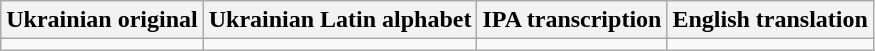<table class="wikitable">
<tr>
<th>Ukrainian original</th>
<th>Ukrainian Latin alphabet</th>
<th>IPA transcription</th>
<th>English translation</th>
</tr>
<tr style="vertical-align:top; text-align:center; white-space:nowrap;">
<td></td>
<td></td>
<td></td>
<td></td>
</tr>
</table>
